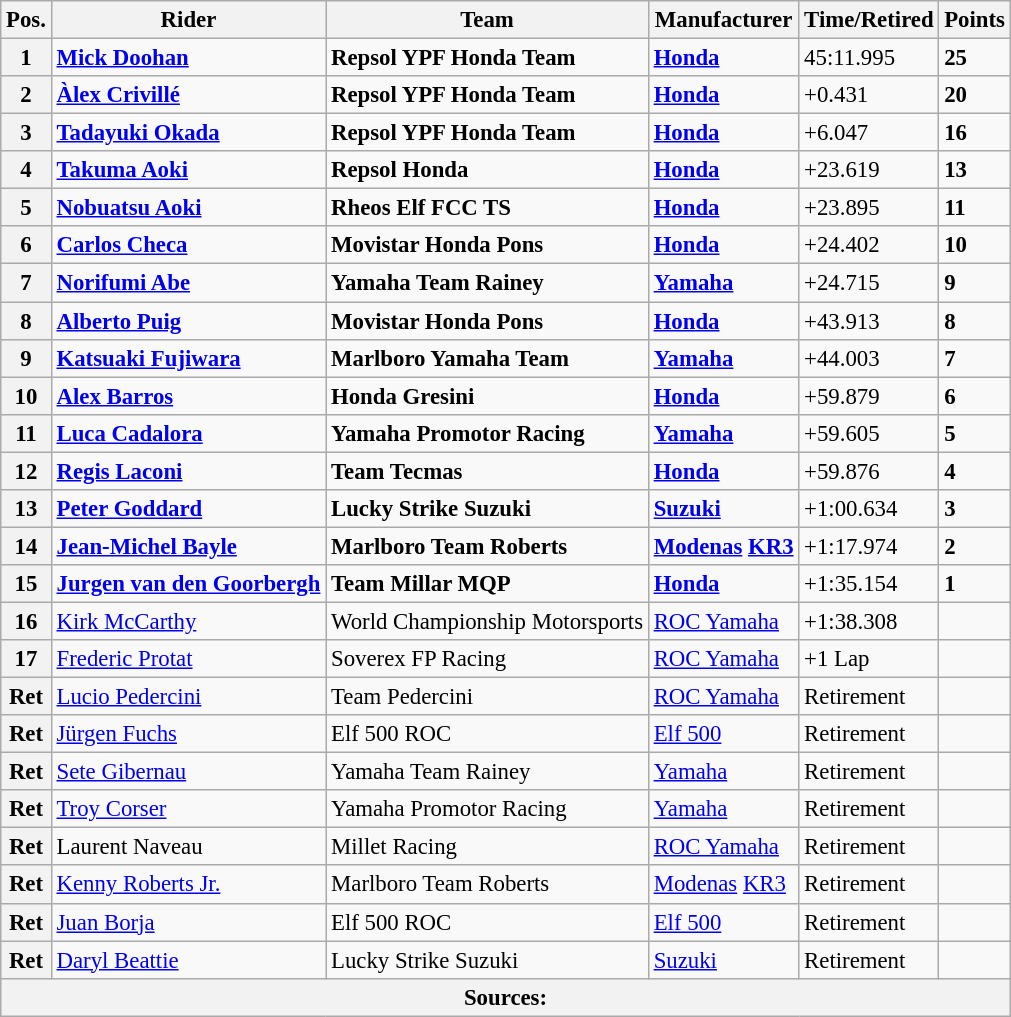<table class="wikitable" style="font-size: 95%;">
<tr>
<th>Pos.</th>
<th>Rider</th>
<th>Team</th>
<th>Manufacturer</th>
<th>Time/Retired</th>
<th>Points</th>
</tr>
<tr>
<th>1</th>
<td> <strong><a href='#'>Mick Doohan</a></strong></td>
<td><strong>Repsol YPF Honda Team</strong></td>
<td><strong><a href='#'>Honda</a></strong></td>
<td>45:11.995</td>
<td><strong>25</strong></td>
</tr>
<tr>
<th>2</th>
<td> <strong><a href='#'>Àlex Crivillé</a></strong></td>
<td><strong>Repsol YPF Honda Team</strong></td>
<td><strong><a href='#'>Honda</a></strong></td>
<td>+0.431</td>
<td><strong>20</strong></td>
</tr>
<tr>
<th>3</th>
<td> <strong><a href='#'>Tadayuki Okada</a></strong></td>
<td><strong>Repsol YPF Honda Team</strong></td>
<td><strong><a href='#'>Honda</a></strong></td>
<td>+6.047</td>
<td><strong>16</strong></td>
</tr>
<tr>
<th>4</th>
<td> <strong><a href='#'>Takuma Aoki</a></strong></td>
<td><strong>Repsol Honda</strong></td>
<td><strong><a href='#'>Honda</a></strong></td>
<td>+23.619</td>
<td><strong>13</strong></td>
</tr>
<tr>
<th>5</th>
<td> <strong><a href='#'>Nobuatsu Aoki</a></strong></td>
<td><strong>Rheos Elf FCC TS</strong></td>
<td><strong><a href='#'>Honda</a></strong></td>
<td>+23.895</td>
<td><strong>11</strong></td>
</tr>
<tr>
<th>6</th>
<td> <strong><a href='#'>Carlos Checa</a></strong></td>
<td><strong>Movistar Honda Pons</strong></td>
<td><strong><a href='#'>Honda</a></strong></td>
<td>+24.402</td>
<td><strong>10</strong></td>
</tr>
<tr>
<th>7</th>
<td> <strong><a href='#'>Norifumi Abe</a></strong></td>
<td><strong>Yamaha Team Rainey</strong></td>
<td><strong><a href='#'>Yamaha</a></strong></td>
<td>+24.715</td>
<td><strong>9</strong></td>
</tr>
<tr>
<th>8</th>
<td> <strong><a href='#'>Alberto Puig</a></strong></td>
<td><strong>Movistar Honda Pons</strong></td>
<td><strong><a href='#'>Honda</a></strong></td>
<td>+43.913</td>
<td><strong>8</strong></td>
</tr>
<tr>
<th>9</th>
<td> <strong><a href='#'>Katsuaki Fujiwara</a></strong></td>
<td><strong>Marlboro Yamaha Team</strong></td>
<td><strong><a href='#'>Yamaha</a></strong></td>
<td>+44.003</td>
<td><strong>7</strong></td>
</tr>
<tr>
<th>10</th>
<td> <strong><a href='#'>Alex Barros</a></strong></td>
<td><strong>Honda Gresini</strong></td>
<td><strong><a href='#'>Honda</a></strong></td>
<td>+59.879</td>
<td><strong>6</strong></td>
</tr>
<tr>
<th>11</th>
<td> <strong><a href='#'>Luca Cadalora</a></strong></td>
<td><strong>Yamaha Promotor Racing</strong></td>
<td><strong><a href='#'>Yamaha</a></strong></td>
<td>+59.605</td>
<td><strong>5</strong></td>
</tr>
<tr>
<th>12</th>
<td> <strong><a href='#'>Regis Laconi</a></strong></td>
<td><strong>Team Tecmas</strong></td>
<td><strong><a href='#'>Honda</a></strong></td>
<td>+59.876</td>
<td><strong>4</strong></td>
</tr>
<tr>
<th>13</th>
<td> <strong><a href='#'>Peter Goddard</a></strong></td>
<td><strong>Lucky Strike Suzuki</strong></td>
<td><strong><a href='#'>Suzuki</a></strong></td>
<td>+1:00.634</td>
<td><strong>3</strong></td>
</tr>
<tr>
<th>14</th>
<td> <strong><a href='#'>Jean-Michel Bayle</a></strong></td>
<td><strong>Marlboro Team Roberts</strong></td>
<td><strong><a href='#'>Modenas</a> <a href='#'>KR3</a></strong></td>
<td>+1:17.974</td>
<td><strong>2</strong></td>
</tr>
<tr>
<th>15</th>
<td> <strong><a href='#'>Jurgen van den Goorbergh</a></strong></td>
<td><strong>Team Millar MQP</strong></td>
<td><strong><a href='#'>Honda</a></strong></td>
<td>+1:35.154</td>
<td><strong>1</strong></td>
</tr>
<tr>
<th>16</th>
<td> <a href='#'>Kirk McCarthy</a></td>
<td>World Championship Motorsports</td>
<td><a href='#'>ROC Yamaha</a></td>
<td>+1:38.308</td>
<td></td>
</tr>
<tr>
<th>17</th>
<td> <a href='#'>Frederic Protat</a></td>
<td>Soverex FP Racing</td>
<td><a href='#'>ROC Yamaha</a></td>
<td>+1 Lap</td>
<td></td>
</tr>
<tr>
<th>Ret</th>
<td> <a href='#'>Lucio Pedercini</a></td>
<td>Team Pedercini</td>
<td><a href='#'>ROC Yamaha</a></td>
<td>Retirement</td>
<td></td>
</tr>
<tr>
<th>Ret</th>
<td> <a href='#'>Jürgen Fuchs</a></td>
<td>Elf 500 ROC</td>
<td><a href='#'>Elf 500</a></td>
<td>Retirement</td>
<td></td>
</tr>
<tr>
<th>Ret</th>
<td> <a href='#'>Sete Gibernau</a></td>
<td>Yamaha Team Rainey</td>
<td><a href='#'>Yamaha</a></td>
<td>Retirement</td>
<td></td>
</tr>
<tr>
<th>Ret</th>
<td> <a href='#'>Troy Corser</a></td>
<td>Yamaha Promotor Racing</td>
<td><a href='#'>Yamaha</a></td>
<td>Retirement</td>
<td></td>
</tr>
<tr>
<th>Ret</th>
<td> Laurent Naveau</td>
<td>Millet Racing</td>
<td><a href='#'>ROC Yamaha</a></td>
<td>Retirement</td>
<td></td>
</tr>
<tr>
<th>Ret</th>
<td> <a href='#'>Kenny Roberts Jr.</a></td>
<td>Marlboro Team Roberts</td>
<td><a href='#'>Modenas</a> <a href='#'>KR3</a></td>
<td>Retirement</td>
<td></td>
</tr>
<tr>
<th>Ret</th>
<td> <a href='#'>Juan Borja</a></td>
<td>Elf 500 ROC</td>
<td><a href='#'>Elf 500</a></td>
<td>Retirement</td>
<td></td>
</tr>
<tr>
<th>Ret</th>
<td> <a href='#'>Daryl Beattie</a></td>
<td>Lucky Strike Suzuki</td>
<td><a href='#'>Suzuki</a></td>
<td>Retirement</td>
<td></td>
</tr>
<tr>
<th colspan=8>Sources: </th>
</tr>
</table>
